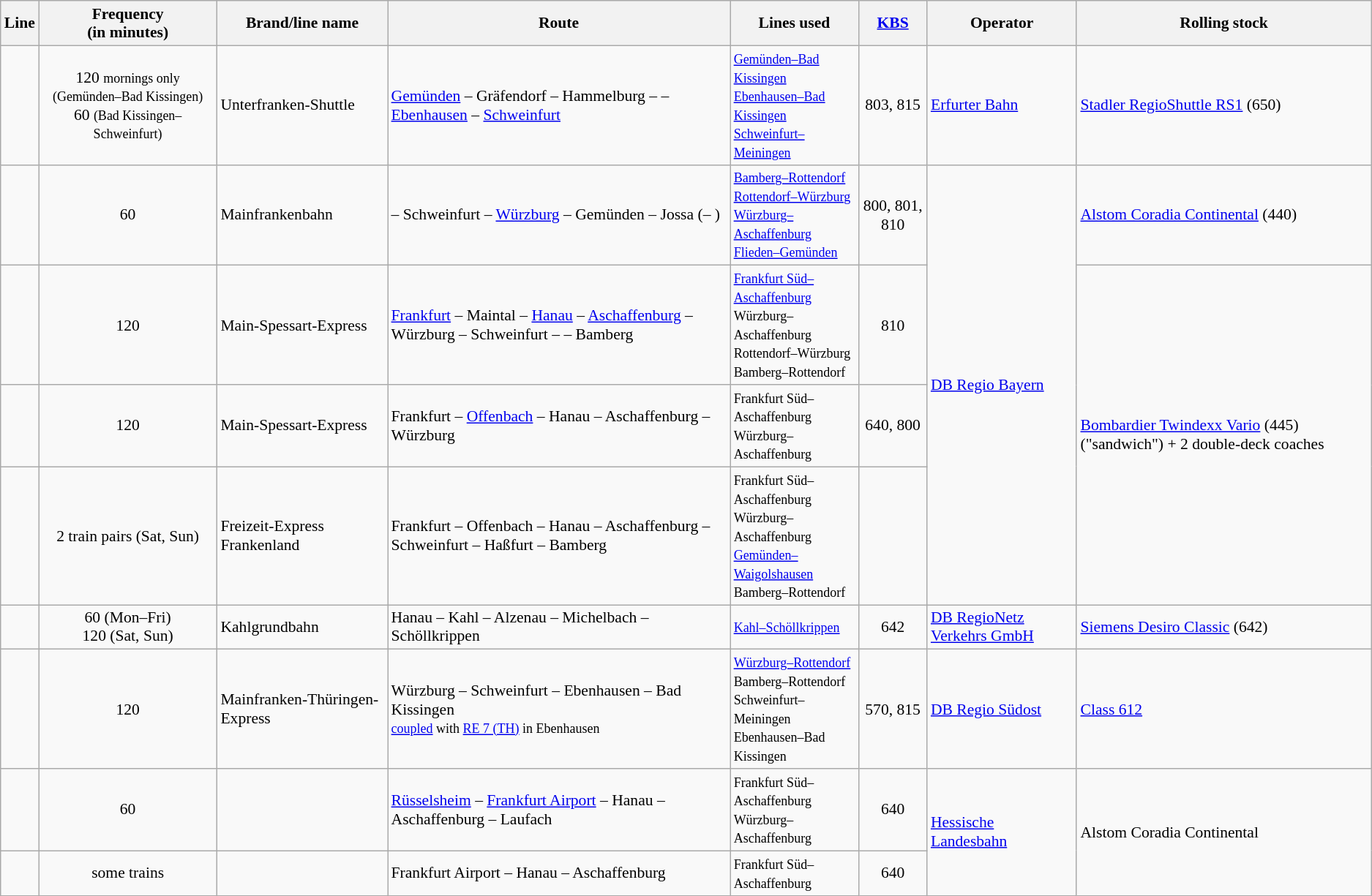<table class="wikitable sortable" style="font-size:90%">
<tr class="hintergrundfarbe5">
<th>Line</th>
<th>Frequency<br>(in minutes)</th>
<th>Brand/line name</th>
<th class="unsortable">Route</th>
<th class="unsortable">Lines used</th>
<th><a href='#'>KBS</a></th>
<th>Operator</th>
<th>Rolling stock</th>
</tr>
<tr id="RB 50">
<td align="center"></td>
<td align="center">120 <small>mornings only (Gemünden–Bad Kissingen)</small><br>60 <small>(Bad Kissingen–Schweinfurt)</small></td>
<td>Unterfranken-Shuttle</td>
<td><a href='#'>Gemünden</a> – Gräfendorf – Hammelburg –  – <a href='#'>Ebenhausen</a> – <a href='#'>Schweinfurt</a></td>
<td><small><a href='#'>Gemünden–Bad Kissingen</a><br><a href='#'>Ebenhausen–Bad Kissingen</a><br><a href='#'>Schweinfurt–Meiningen</a></small></td>
<td align="center">803, 815</td>
<td><a href='#'>Erfurter Bahn</a></td>
<td><a href='#'>Stadler RegioShuttle RS1</a> (650)</td>
</tr>
<tr id="RB 53 N">
<td align="center"></td>
<td align="center">60</td>
<td>Mainfrankenbahn</td>
<td> – Schweinfurt – <a href='#'>Würzburg</a> – Gemünden – Jossa (– )</td>
<td><small><a href='#'>Bamberg–Rottendorf</a><br><a href='#'>Rottendorf–Würzburg</a><br><a href='#'>Würzburg–Aschaffenburg</a><br><a href='#'>Flieden–Gemünden</a></small></td>
<td align="center">800, 801, 810</td>
<td rowspan="4"><a href='#'>DB Regio Bayern</a></td>
<td><a href='#'>Alstom Coradia Continental</a> (440)</td>
</tr>
<tr id="RE 54">
<td align="center"></td>
<td align="center">120</td>
<td>Main-Spessart-Express</td>
<td><a href='#'>Frankfurt</a> – Maintal – <a href='#'>Hanau</a> – <a href='#'>Aschaffenburg</a> – Würzburg – Schweinfurt –  – Bamberg</td>
<td><small><a href='#'>Frankfurt Süd–Aschaffenburg</a><br>Würzburg–Aschaffenburg<br>Rottendorf–Würzburg<br>Bamberg–Rottendorf</small></td>
<td align="center">810</td>
<td rowspan="3"><a href='#'>Bombardier Twindexx Vario</a> (445) ("sandwich") + 2 double-deck coaches</td>
</tr>
<tr id="RE 55">
<td align="center"></td>
<td align="center">120</td>
<td>Main-Spessart-Express</td>
<td>Frankfurt – <a href='#'>Offenbach</a> – Hanau – Aschaffenburg – Würzburg</td>
<td><small>Frankfurt Süd–Aschaffenburg<br>Würzburg–Aschaffenburg</small></td>
<td align="center">640, 800</td>
</tr>
<tr>
<td align="center"></td>
<td align="center">2 train pairs (Sat, Sun)</td>
<td>Freizeit-Express Frankenland</td>
<td>Frankfurt – Offenbach – Hanau – Aschaffenburg – Schweinfurt – Haßfurt – Bamberg</td>
<td><small>Frankfurt Süd–Aschaffenburg<br>Würzburg–Aschaffenburg<br><a href='#'>Gemünden–Waigolshausen</a><br>Bamberg–Rottendorf</small></td>
<td align="center"></td>
</tr>
<tr id="RB 56 N">
<td align="center"></td>
<td align="center">60 (Mon–Fri)<br>120 (Sat, Sun)</td>
<td>Kahlgrundbahn</td>
<td>Hanau – Kahl – Alzenau – Michelbach – Schöllkrippen</td>
<td><a href='#'><small>Kahl–Schöllkrippen</small></a></td>
<td align="center">642</td>
<td><a href='#'>DB RegioNetz Verkehrs GmbH</a></td>
<td><a href='#'>Siemens Desiro Classic</a> (642)</td>
</tr>
<tr id="RE 57">
<td align="center"></td>
<td align="center">120</td>
<td>Mainfranken-Thüringen-Express</td>
<td>Würzburg – Schweinfurt – Ebenhausen – Bad Kissingen<br><small><a href='#'>coupled</a> with <a href='#'>RE 7 (TH)</a> in Ebenhausen</small></td>
<td><small><a href='#'>Würzburg–Rottendorf</a><br>Bamberg–Rottendorf<br>Schweinfurt–Meiningen<br>Ebenhausen–Bad Kissingen</small></td>
<td align="center">570, 815</td>
<td><a href='#'>DB Regio Südost</a></td>
<td><a href='#'>Class 612</a></td>
</tr>
<tr id="RB 58 (HE)">
<td align="center"></td>
<td align="center">60</td>
<td></td>
<td><a href='#'>Rüsselsheim</a> – <a href='#'>Frankfurt Airport</a> – Hanau – Aschaffenburg – Laufach</td>
<td><small>Frankfurt Süd–Aschaffenburg<br>Würzburg–Aschaffenburg</small></td>
<td align="center">640</td>
<td rowspan="2"><a href='#'>Hessische Landesbahn</a></td>
<td rowspan="2">Alstom Coradia Continental</td>
</tr>
<tr id="RE 59 (HE)">
<td align="center"></td>
<td align="center">some trains</td>
<td></td>
<td>Frankfurt Airport – Hanau – Aschaffenburg</td>
<td><small>Frankfurt Süd–Aschaffenburg</small></td>
<td align="center">640</td>
</tr>
</table>
